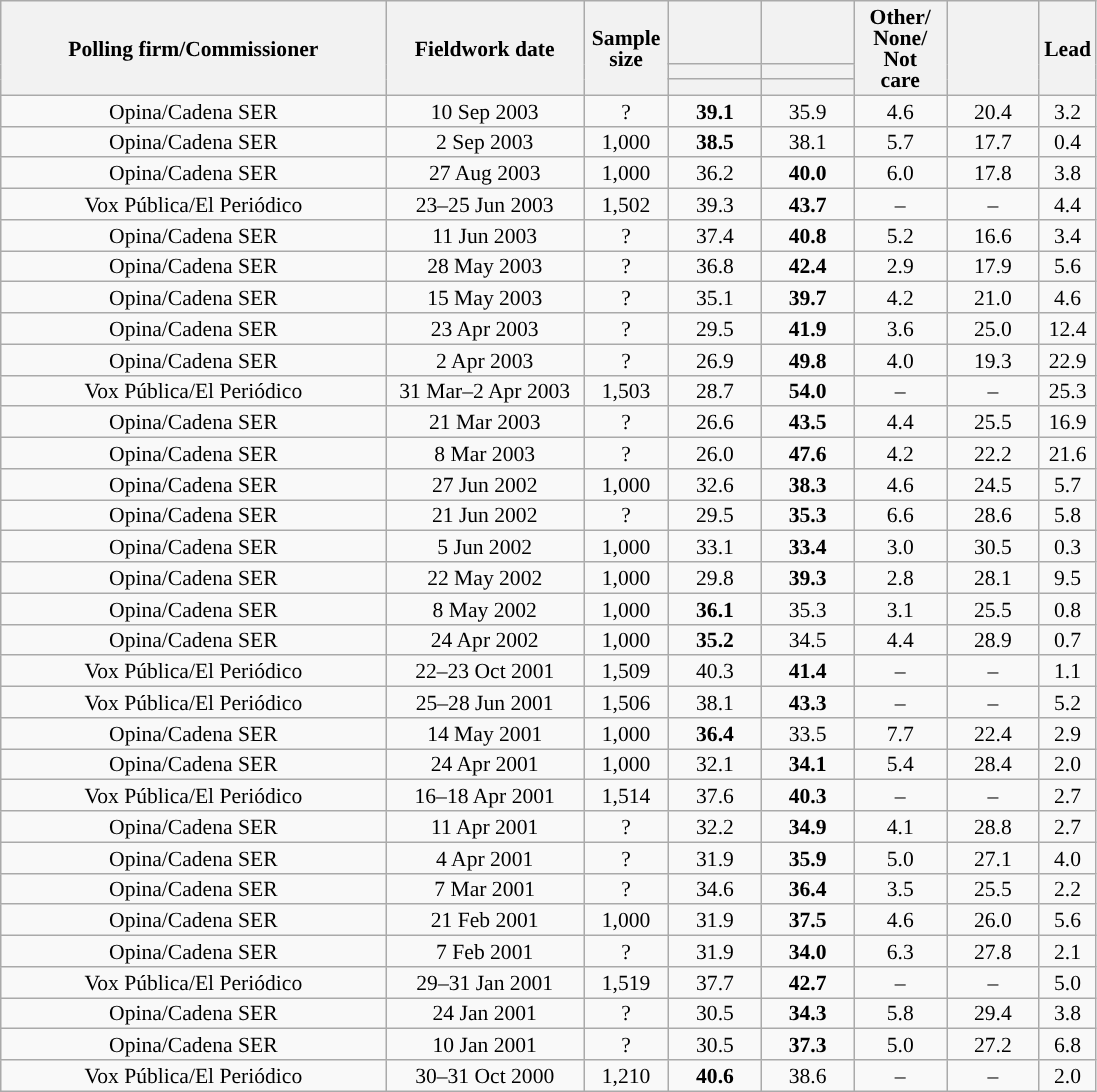<table class="wikitable collapsible collapsed" style="text-align:center; font-size:90%; line-height:14px;">
<tr style="height:42px;">
<th style="width:250px;" rowspan="3">Polling firm/Commissioner</th>
<th style="width:125px;" rowspan="3">Fieldwork date</th>
<th style="width:50px;" rowspan="3">Sample size</th>
<th style="width:55px;"></th>
<th style="width:55px;"></th>
<th style="width:55px;" rowspan="3">Other/<br>None/<br>Not<br>care</th>
<th style="width:55px;" rowspan="3"></th>
<th style="width:30px;" rowspan="3">Lead</th>
</tr>
<tr>
<th style="color:inherit;background:"></th>
<th style="color:inherit;background:"></th>
</tr>
<tr>
<th></th>
<th></th>
</tr>
<tr>
<td>Opina/Cadena SER</td>
<td>10 Sep 2003</td>
<td>?</td>
<td><strong>39.1</strong></td>
<td>35.9</td>
<td>4.6</td>
<td>20.4</td>
<td style="background:">3.2</td>
</tr>
<tr>
<td>Opina/Cadena SER</td>
<td>2 Sep 2003</td>
<td>1,000</td>
<td><strong>38.5</strong></td>
<td>38.1</td>
<td>5.7</td>
<td>17.7</td>
<td style="background:">0.4</td>
</tr>
<tr>
<td>Opina/Cadena SER</td>
<td>27 Aug 2003</td>
<td>1,000</td>
<td>36.2</td>
<td><strong>40.0</strong></td>
<td>6.0</td>
<td>17.8</td>
<td style="background:">3.8</td>
</tr>
<tr>
<td>Vox Pública/El Periódico</td>
<td>23–25 Jun 2003</td>
<td>1,502</td>
<td>39.3</td>
<td><strong>43.7</strong></td>
<td>–</td>
<td>–</td>
<td style="background:">4.4</td>
</tr>
<tr>
<td>Opina/Cadena SER</td>
<td>11 Jun 2003</td>
<td>?</td>
<td>37.4</td>
<td><strong>40.8</strong></td>
<td>5.2</td>
<td>16.6</td>
<td style="background:">3.4</td>
</tr>
<tr>
<td>Opina/Cadena SER</td>
<td>28 May 2003</td>
<td>?</td>
<td>36.8</td>
<td><strong>42.4</strong></td>
<td>2.9</td>
<td>17.9</td>
<td style="background:">5.6</td>
</tr>
<tr>
<td>Opina/Cadena SER</td>
<td>15 May 2003</td>
<td>?</td>
<td>35.1</td>
<td><strong>39.7</strong></td>
<td>4.2</td>
<td>21.0</td>
<td style="background:">4.6</td>
</tr>
<tr>
<td>Opina/Cadena SER</td>
<td>23 Apr 2003</td>
<td>?</td>
<td>29.5</td>
<td><strong>41.9</strong></td>
<td>3.6</td>
<td>25.0</td>
<td style="background:">12.4</td>
</tr>
<tr>
<td>Opina/Cadena SER</td>
<td>2 Apr 2003</td>
<td>?</td>
<td>26.9</td>
<td><strong>49.8</strong></td>
<td>4.0</td>
<td>19.3</td>
<td style="background:">22.9</td>
</tr>
<tr>
<td>Vox Pública/El Periódico</td>
<td>31 Mar–2 Apr 2003</td>
<td>1,503</td>
<td>28.7</td>
<td><strong>54.0</strong></td>
<td>–</td>
<td>–</td>
<td style="background:">25.3</td>
</tr>
<tr>
<td>Opina/Cadena SER</td>
<td>21 Mar 2003</td>
<td>?</td>
<td>26.6</td>
<td><strong>43.5</strong></td>
<td>4.4</td>
<td>25.5</td>
<td style="background:">16.9</td>
</tr>
<tr>
<td>Opina/Cadena SER</td>
<td>8 Mar 2003</td>
<td>?</td>
<td>26.0</td>
<td><strong>47.6</strong></td>
<td>4.2</td>
<td>22.2</td>
<td style="background:">21.6</td>
</tr>
<tr>
<td>Opina/Cadena SER</td>
<td>27 Jun 2002</td>
<td>1,000</td>
<td>32.6</td>
<td><strong>38.3</strong></td>
<td>4.6</td>
<td>24.5</td>
<td style="background:">5.7</td>
</tr>
<tr>
<td>Opina/Cadena SER</td>
<td>21 Jun 2002</td>
<td>?</td>
<td>29.5</td>
<td><strong>35.3</strong></td>
<td>6.6</td>
<td>28.6</td>
<td style="background:">5.8</td>
</tr>
<tr>
<td>Opina/Cadena SER</td>
<td>5 Jun 2002</td>
<td>1,000</td>
<td>33.1</td>
<td><strong>33.4</strong></td>
<td>3.0</td>
<td>30.5</td>
<td style="background:">0.3</td>
</tr>
<tr>
<td>Opina/Cadena SER</td>
<td>22 May 2002</td>
<td>1,000</td>
<td>29.8</td>
<td><strong>39.3</strong></td>
<td>2.8</td>
<td>28.1</td>
<td style="background:">9.5</td>
</tr>
<tr>
<td>Opina/Cadena SER</td>
<td>8 May 2002</td>
<td>1,000</td>
<td><strong>36.1</strong></td>
<td>35.3</td>
<td>3.1</td>
<td>25.5</td>
<td style="background:">0.8</td>
</tr>
<tr>
<td>Opina/Cadena SER</td>
<td>24 Apr 2002</td>
<td>1,000</td>
<td><strong>35.2</strong></td>
<td>34.5</td>
<td>4.4</td>
<td>28.9</td>
<td style="background:">0.7</td>
</tr>
<tr>
<td>Vox Pública/El Periódico</td>
<td>22–23 Oct 2001</td>
<td>1,509</td>
<td>40.3</td>
<td><strong>41.4</strong></td>
<td>–</td>
<td>–</td>
<td style="background:">1.1</td>
</tr>
<tr>
<td>Vox Pública/El Periódico</td>
<td>25–28 Jun 2001</td>
<td>1,506</td>
<td>38.1</td>
<td><strong>43.3</strong></td>
<td>–</td>
<td>–</td>
<td style="background:">5.2</td>
</tr>
<tr>
<td>Opina/Cadena SER</td>
<td>14 May 2001</td>
<td>1,000</td>
<td><strong>36.4</strong></td>
<td>33.5</td>
<td>7.7</td>
<td>22.4</td>
<td style="background:">2.9</td>
</tr>
<tr>
<td>Opina/Cadena SER</td>
<td>24 Apr 2001</td>
<td>1,000</td>
<td>32.1</td>
<td><strong>34.1</strong></td>
<td>5.4</td>
<td>28.4</td>
<td style="background:">2.0</td>
</tr>
<tr>
<td>Vox Pública/El Periódico</td>
<td>16–18 Apr 2001</td>
<td>1,514</td>
<td>37.6</td>
<td><strong>40.3</strong></td>
<td>–</td>
<td>–</td>
<td style="background:">2.7</td>
</tr>
<tr>
<td>Opina/Cadena SER</td>
<td>11 Apr 2001</td>
<td>?</td>
<td>32.2</td>
<td><strong>34.9</strong></td>
<td>4.1</td>
<td>28.8</td>
<td style="background:">2.7</td>
</tr>
<tr>
<td>Opina/Cadena SER</td>
<td>4 Apr 2001</td>
<td>?</td>
<td>31.9</td>
<td><strong>35.9</strong></td>
<td>5.0</td>
<td>27.1</td>
<td style="background:">4.0</td>
</tr>
<tr>
<td>Opina/Cadena SER</td>
<td>7 Mar 2001</td>
<td>?</td>
<td>34.6</td>
<td><strong>36.4</strong></td>
<td>3.5</td>
<td>25.5</td>
<td style="background:">2.2</td>
</tr>
<tr>
<td>Opina/Cadena SER</td>
<td>21 Feb 2001</td>
<td>1,000</td>
<td>31.9</td>
<td><strong>37.5</strong></td>
<td>4.6</td>
<td>26.0</td>
<td style="background:">5.6</td>
</tr>
<tr>
<td>Opina/Cadena SER</td>
<td>7 Feb 2001</td>
<td>?</td>
<td>31.9</td>
<td><strong>34.0</strong></td>
<td>6.3</td>
<td>27.8</td>
<td style="background:">2.1</td>
</tr>
<tr>
<td>Vox Pública/El Periódico</td>
<td>29–31 Jan 2001</td>
<td>1,519</td>
<td>37.7</td>
<td><strong>42.7</strong></td>
<td>–</td>
<td>–</td>
<td style="background:">5.0</td>
</tr>
<tr>
<td>Opina/Cadena SER</td>
<td>24 Jan 2001</td>
<td>?</td>
<td>30.5</td>
<td><strong>34.3</strong></td>
<td>5.8</td>
<td>29.4</td>
<td style="background:">3.8</td>
</tr>
<tr>
<td>Opina/Cadena SER</td>
<td>10 Jan 2001</td>
<td>?</td>
<td>30.5</td>
<td><strong>37.3</strong></td>
<td>5.0</td>
<td>27.2</td>
<td style="background:">6.8</td>
</tr>
<tr>
<td>Vox Pública/El Periódico</td>
<td>30–31 Oct 2000</td>
<td>1,210</td>
<td><strong>40.6</strong></td>
<td>38.6</td>
<td>–</td>
<td>–</td>
<td style="background:">2.0</td>
</tr>
</table>
